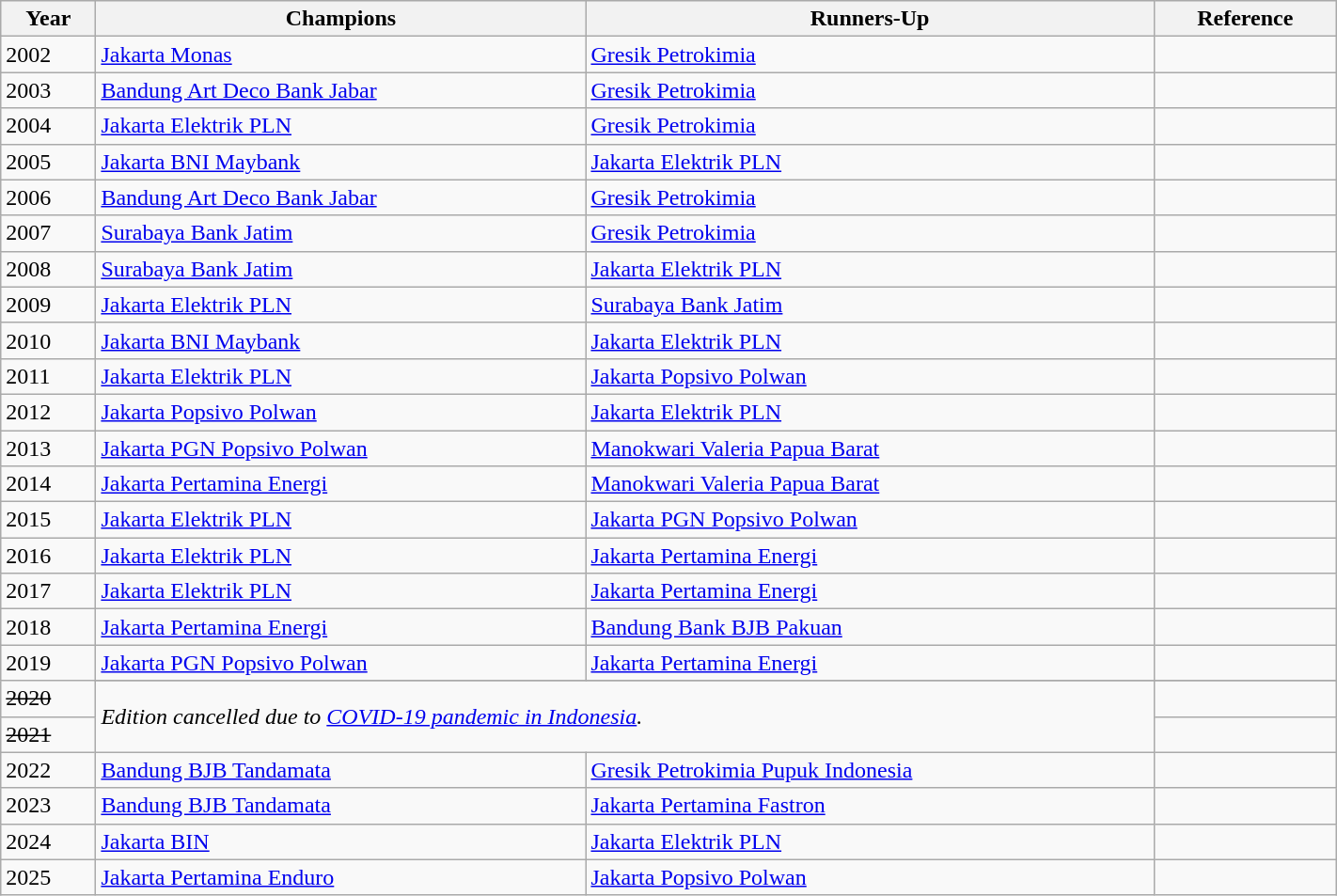<table class="wikitable sortable" style="width:75%;">
<tr style="background:#efefef;">
<th>Year</th>
<th>Champions</th>
<th>Runners-Up</th>
<th>Reference</th>
</tr>
<tr>
<td>2002</td>
<td><a href='#'>Jakarta Monas</a></td>
<td><a href='#'>Gresik Petrokimia</a></td>
<td></td>
</tr>
<tr>
<td>2003</td>
<td><a href='#'>Bandung Art Deco Bank Jabar</a></td>
<td><a href='#'>Gresik Petrokimia</a></td>
<td></td>
</tr>
<tr>
<td>2004</td>
<td><a href='#'>Jakarta Elektrik PLN</a></td>
<td><a href='#'>Gresik Petrokimia</a></td>
<td></td>
</tr>
<tr>
<td>2005</td>
<td><a href='#'>Jakarta BNI Maybank</a></td>
<td><a href='#'>Jakarta Elektrik PLN</a></td>
<td></td>
</tr>
<tr>
<td>2006</td>
<td><a href='#'>Bandung Art Deco Bank Jabar</a></td>
<td><a href='#'>Gresik Petrokimia</a></td>
<td></td>
</tr>
<tr>
<td>2007</td>
<td><a href='#'>Surabaya Bank Jatim</a></td>
<td><a href='#'>Gresik Petrokimia</a></td>
<td></td>
</tr>
<tr>
<td>2008</td>
<td><a href='#'>Surabaya Bank Jatim</a></td>
<td><a href='#'>Jakarta Elektrik PLN</a></td>
<td></td>
</tr>
<tr>
<td>2009</td>
<td><a href='#'>Jakarta Elektrik PLN</a></td>
<td><a href='#'>Surabaya Bank Jatim</a></td>
<td></td>
</tr>
<tr>
<td>2010</td>
<td><a href='#'>Jakarta BNI Maybank</a></td>
<td><a href='#'>Jakarta Elektrik PLN</a></td>
<td></td>
</tr>
<tr>
<td>2011</td>
<td><a href='#'>Jakarta Elektrik PLN</a></td>
<td><a href='#'>Jakarta Popsivo Polwan</a></td>
<td></td>
</tr>
<tr>
<td>2012</td>
<td><a href='#'>Jakarta Popsivo Polwan</a></td>
<td><a href='#'>Jakarta Elektrik PLN</a></td>
<td></td>
</tr>
<tr>
<td>2013</td>
<td><a href='#'>Jakarta PGN Popsivo Polwan</a></td>
<td><a href='#'>Manokwari Valeria Papua Barat</a></td>
<td></td>
</tr>
<tr>
<td>2014</td>
<td><a href='#'>Jakarta Pertamina Energi</a></td>
<td><a href='#'>Manokwari Valeria Papua Barat</a></td>
<td></td>
</tr>
<tr>
<td>2015</td>
<td><a href='#'>Jakarta Elektrik PLN</a></td>
<td><a href='#'>Jakarta PGN Popsivo Polwan</a></td>
<td></td>
</tr>
<tr>
<td>2016</td>
<td><a href='#'>Jakarta Elektrik PLN</a></td>
<td><a href='#'>Jakarta Pertamina Energi</a></td>
<td></td>
</tr>
<tr>
<td>2017</td>
<td><a href='#'>Jakarta Elektrik PLN</a></td>
<td><a href='#'>Jakarta Pertamina Energi</a></td>
<td></td>
</tr>
<tr>
<td>2018</td>
<td><a href='#'>Jakarta Pertamina Energi</a></td>
<td><a href='#'>Bandung Bank BJB Pakuan</a></td>
<td></td>
</tr>
<tr>
<td>2019</td>
<td><a href='#'>Jakarta PGN Popsivo Polwan</a></td>
<td><a href='#'>Jakarta Pertamina Energi</a></td>
<td></td>
</tr>
<tr>
<td rowspan="2"><s>2020</s></td>
</tr>
<tr>
<td colspan="2" rowspan="2"><em>Edition cancelled due to <a href='#'>COVID-19 pandemic in Indonesia</a>.</em></td>
<td></td>
</tr>
<tr>
<td><s>2021</s></td>
<td></td>
</tr>
<tr>
<td>2022</td>
<td><a href='#'>Bandung BJB Tandamata</a></td>
<td><a href='#'>Gresik Petrokimia Pupuk Indonesia</a></td>
<td></td>
</tr>
<tr>
<td>2023</td>
<td><a href='#'>Bandung BJB Tandamata</a></td>
<td><a href='#'>Jakarta Pertamina Fastron</a></td>
<td></td>
</tr>
<tr>
<td>2024</td>
<td><a href='#'>Jakarta BIN</a></td>
<td><a href='#'>Jakarta Elektrik PLN</a></td>
<td></td>
</tr>
<tr>
<td>2025</td>
<td><a href='#'>Jakarta Pertamina Enduro</a></td>
<td><a href='#'>Jakarta Popsivo Polwan</a></td>
<td></td>
</tr>
</table>
